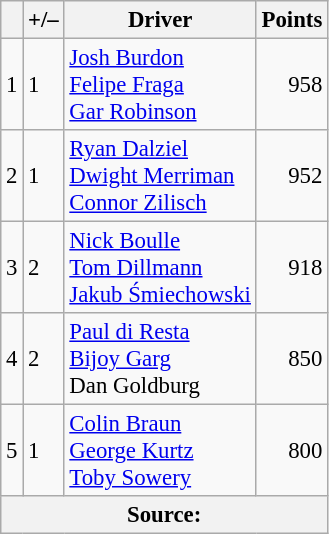<table class="wikitable" style="font-size: 95%;">
<tr>
<th scope="col"></th>
<th scope="col">+/–</th>
<th scope="col">Driver</th>
<th scope="col">Points</th>
</tr>
<tr>
<td align=center>1</td>
<td align=left> 1</td>
<td> <a href='#'>Josh Burdon</a><br> <a href='#'>Felipe Fraga</a><br> <a href='#'>Gar Robinson</a></td>
<td align=right>958</td>
</tr>
<tr>
<td align=center>2</td>
<td align=left> 1</td>
<td> <a href='#'>Ryan Dalziel</a><br> <a href='#'>Dwight Merriman</a><br> <a href='#'>Connor Zilisch</a></td>
<td align=right>952</td>
</tr>
<tr>
<td align=center>3</td>
<td align=left> 2</td>
<td> <a href='#'>Nick Boulle</a><br> <a href='#'>Tom Dillmann</a><br> <a href='#'>Jakub Śmiechowski</a></td>
<td align=right>918</td>
</tr>
<tr>
<td align=center>4</td>
<td align=left> 2</td>
<td> <a href='#'>Paul di Resta</a><br> <a href='#'>Bijoy Garg</a><br> Dan Goldburg</td>
<td align=right>850</td>
</tr>
<tr>
<td align=center>5</td>
<td align=left> 1</td>
<td> <a href='#'>Colin Braun</a><br> <a href='#'>George Kurtz</a><br> <a href='#'>Toby Sowery</a></td>
<td align=right>800</td>
</tr>
<tr>
<th colspan=5>Source:</th>
</tr>
</table>
